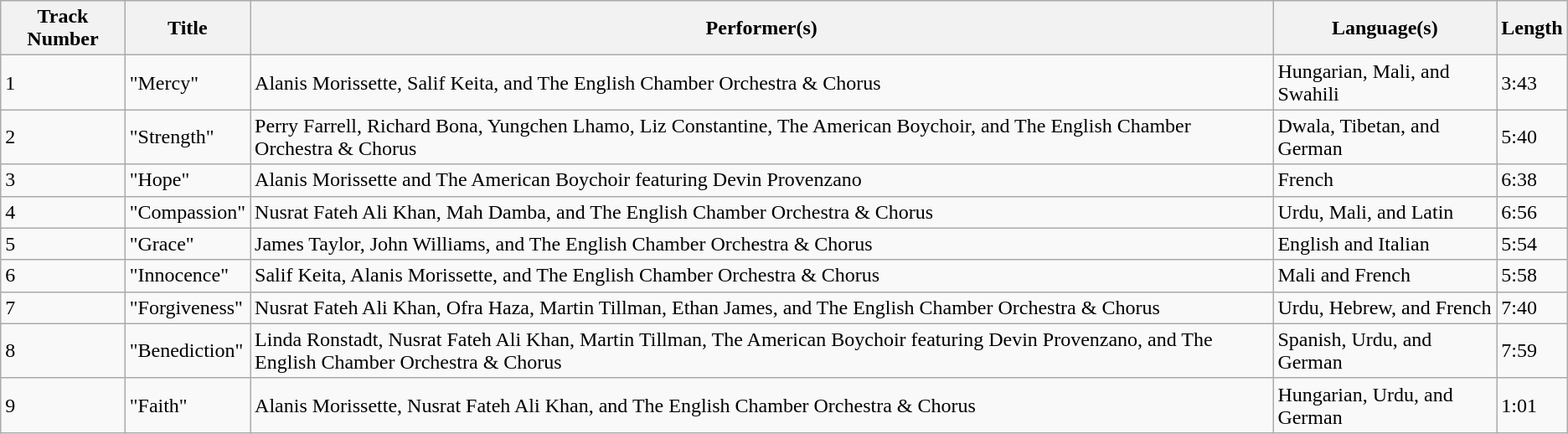<table class="wikitable">
<tr>
<th>Track Number</th>
<th>Title</th>
<th>Performer(s)</th>
<th>Language(s)</th>
<th>Length</th>
</tr>
<tr>
<td>1</td>
<td>"Mercy"</td>
<td>Alanis Morissette, Salif Keita, and The English Chamber Orchestra & Chorus</td>
<td>Hungarian, Mali, and Swahili</td>
<td>3:43</td>
</tr>
<tr>
<td>2</td>
<td>"Strength"</td>
<td>Perry Farrell, Richard Bona, Yungchen Lhamo, Liz Constantine, The American Boychoir, and The English Chamber Orchestra & Chorus</td>
<td>Dwala, Tibetan, and German</td>
<td>5:40</td>
</tr>
<tr>
<td>3</td>
<td>"Hope"</td>
<td>Alanis Morissette and The American Boychoir featuring Devin Provenzano</td>
<td>French</td>
<td>6:38</td>
</tr>
<tr>
<td>4</td>
<td>"Compassion"</td>
<td>Nusrat Fateh Ali Khan, Mah Damba, and The English Chamber Orchestra & Chorus</td>
<td>Urdu, Mali, and Latin</td>
<td>6:56</td>
</tr>
<tr>
<td>5</td>
<td>"Grace"</td>
<td>James Taylor, John Williams, and The English Chamber Orchestra & Chorus</td>
<td>English and Italian</td>
<td>5:54</td>
</tr>
<tr>
<td>6</td>
<td>"Innocence"</td>
<td>Salif Keita, Alanis Morissette, and The English Chamber Orchestra & Chorus</td>
<td>Mali and French</td>
<td>5:58</td>
</tr>
<tr>
<td>7</td>
<td>"Forgiveness"</td>
<td>Nusrat Fateh Ali Khan, Ofra Haza, Martin Tillman, Ethan James, and The English Chamber Orchestra & Chorus</td>
<td>Urdu, Hebrew, and French</td>
<td>7:40</td>
</tr>
<tr>
<td>8</td>
<td>"Benediction"</td>
<td>Linda Ronstadt, Nusrat Fateh Ali Khan, Martin Tillman, The American Boychoir featuring Devin Provenzano, and The English Chamber Orchestra & Chorus</td>
<td>Spanish, Urdu, and German</td>
<td>7:59</td>
</tr>
<tr>
<td>9</td>
<td>"Faith"</td>
<td>Alanis Morissette, Nusrat Fateh Ali Khan, and The English Chamber Orchestra & Chorus</td>
<td>Hungarian, Urdu, and German</td>
<td>1:01</td>
</tr>
</table>
